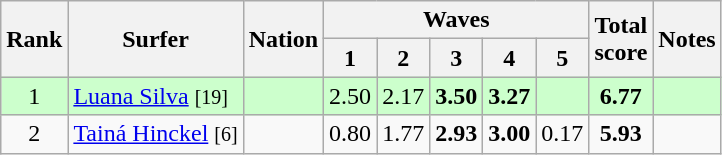<table class="wikitable sortable" style="text-align:center">
<tr>
<th rowspan=2>Rank</th>
<th rowspan=2>Surfer</th>
<th rowspan=2>Nation</th>
<th colspan=5>Waves</th>
<th rowspan=2>Total<br>score</th>
<th rowspan=2>Notes</th>
</tr>
<tr>
<th>1</th>
<th>2</th>
<th>3</th>
<th>4</th>
<th>5</th>
</tr>
<tr bgcolor=ccffcc>
<td>1</td>
<td align=left><a href='#'>Luana Silva</a> <small>[19]</small></td>
<td align=left></td>
<td>2.50</td>
<td>2.17</td>
<td><strong>3.50</strong></td>
<td><strong>3.27</strong></td>
<td></td>
<td><strong>6.77</strong></td>
<td></td>
</tr>
<tr>
<td>2</td>
<td align=left><a href='#'>Tainá Hinckel</a> <small>[6]</small></td>
<td align=left></td>
<td>0.80</td>
<td>1.77</td>
<td><strong>2.93</strong></td>
<td><strong>3.00</strong></td>
<td>0.17</td>
<td><strong>5.93</strong></td>
<td></td>
</tr>
</table>
